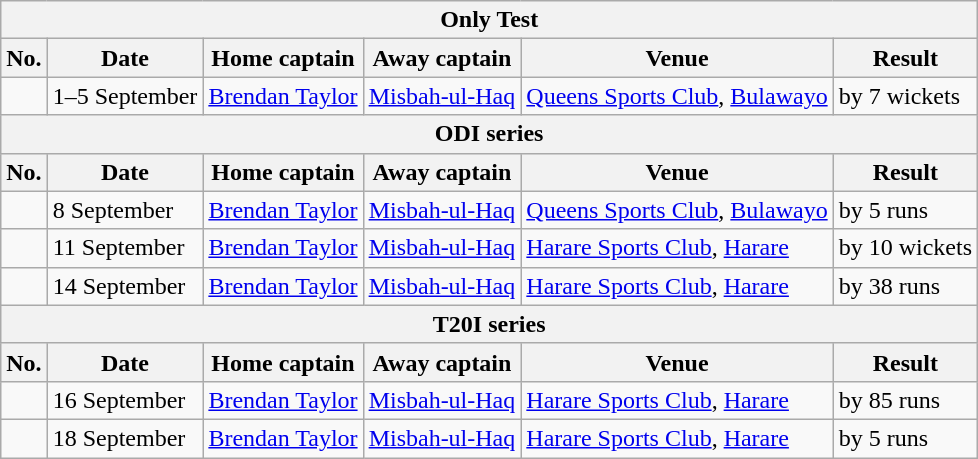<table class="wikitable">
<tr>
<th colspan="6">Only Test</th>
</tr>
<tr>
<th>No.</th>
<th>Date</th>
<th>Home captain</th>
<th>Away captain</th>
<th>Venue</th>
<th>Result</th>
</tr>
<tr>
<td></td>
<td>1–5 September</td>
<td><a href='#'>Brendan Taylor</a></td>
<td><a href='#'>Misbah-ul-Haq</a></td>
<td><a href='#'>Queens Sports Club</a>, <a href='#'>Bulawayo</a></td>
<td> by 7 wickets</td>
</tr>
<tr>
<th colspan="6">ODI series</th>
</tr>
<tr>
<th>No.</th>
<th>Date</th>
<th>Home captain</th>
<th>Away captain</th>
<th>Venue</th>
<th>Result</th>
</tr>
<tr>
<td></td>
<td>8 September</td>
<td><a href='#'>Brendan Taylor</a></td>
<td><a href='#'>Misbah-ul-Haq</a></td>
<td><a href='#'>Queens Sports Club</a>, <a href='#'>Bulawayo</a></td>
<td> by 5 runs</td>
</tr>
<tr>
<td></td>
<td>11 September</td>
<td><a href='#'>Brendan Taylor</a></td>
<td><a href='#'>Misbah-ul-Haq</a></td>
<td><a href='#'>Harare Sports Club</a>, <a href='#'>Harare</a></td>
<td> by 10 wickets</td>
</tr>
<tr>
<td></td>
<td>14 September</td>
<td><a href='#'>Brendan Taylor</a></td>
<td><a href='#'>Misbah-ul-Haq</a></td>
<td><a href='#'>Harare Sports Club</a>, <a href='#'>Harare</a></td>
<td> by 38 runs</td>
</tr>
<tr>
<th colspan="6">T20I series</th>
</tr>
<tr>
<th>No.</th>
<th>Date</th>
<th>Home captain</th>
<th>Away captain</th>
<th>Venue</th>
<th>Result</th>
</tr>
<tr>
<td></td>
<td>16 September</td>
<td><a href='#'>Brendan Taylor</a></td>
<td><a href='#'>Misbah-ul-Haq</a></td>
<td><a href='#'>Harare Sports Club</a>, <a href='#'>Harare</a></td>
<td> by 85 runs</td>
</tr>
<tr>
<td></td>
<td>18 September</td>
<td><a href='#'>Brendan Taylor</a></td>
<td><a href='#'>Misbah-ul-Haq</a></td>
<td><a href='#'>Harare Sports Club</a>, <a href='#'>Harare</a></td>
<td> by 5 runs</td>
</tr>
</table>
